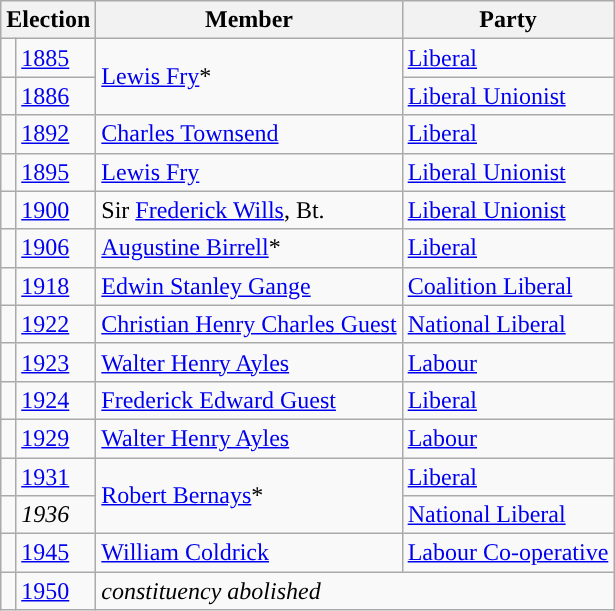<table class="wikitable">
<tr>
<th colspan="2">Election</th>
<th>Member</th>
<th>Party</th>
</tr>
<tr>
<td style="color:inherit;background-color: "></td>
<td><a href='#'>1885</a></td>
<td rowspan="2"><a href='#'>Lewis Fry</a>*</td>
<td><a href='#'>Liberal</a></td>
</tr>
<tr>
<td style="color:inherit;background-color: "></td>
<td><a href='#'>1886</a></td>
<td><a href='#'>Liberal Unionist</a></td>
</tr>
<tr>
<td style="color:inherit;background-color: "></td>
<td><a href='#'>1892</a></td>
<td><a href='#'>Charles Townsend</a></td>
<td><a href='#'>Liberal</a></td>
</tr>
<tr>
<td style="color:inherit;background-color: "></td>
<td><a href='#'>1895</a></td>
<td><a href='#'>Lewis Fry</a></td>
<td><a href='#'>Liberal Unionist</a></td>
</tr>
<tr>
<td style="color:inherit;background-color: "></td>
<td><a href='#'>1900</a></td>
<td>Sir <a href='#'>Frederick Wills</a>, Bt.</td>
<td><a href='#'>Liberal Unionist</a></td>
</tr>
<tr>
<td style="color:inherit;background-color: "></td>
<td><a href='#'>1906</a></td>
<td><a href='#'>Augustine Birrell</a>*</td>
<td><a href='#'>Liberal</a></td>
</tr>
<tr>
<td style="color:inherit;background-color: "></td>
<td><a href='#'>1918</a></td>
<td><a href='#'>Edwin Stanley Gange</a></td>
<td><a href='#'>Coalition Liberal</a></td>
</tr>
<tr>
<td style="color:inherit;background-color: "></td>
<td><a href='#'>1922</a></td>
<td><a href='#'>Christian Henry Charles Guest</a></td>
<td><a href='#'>National Liberal</a></td>
</tr>
<tr>
<td style="color:inherit;background-color: "></td>
<td><a href='#'>1923</a></td>
<td><a href='#'>Walter Henry Ayles</a></td>
<td><a href='#'>Labour</a></td>
</tr>
<tr>
<td style="color:inherit;background-color: "></td>
<td><a href='#'>1924</a></td>
<td><a href='#'>Frederick Edward Guest</a></td>
<td><a href='#'>Liberal</a></td>
</tr>
<tr>
<td style="color:inherit;background-color: "></td>
<td><a href='#'>1929</a></td>
<td><a href='#'>Walter Henry Ayles</a></td>
<td><a href='#'>Labour</a></td>
</tr>
<tr>
<td style="color:inherit;background-color: "></td>
<td><a href='#'>1931</a></td>
<td rowspan="2"><a href='#'>Robert Bernays</a>*</td>
<td><a href='#'>Liberal</a></td>
</tr>
<tr>
<td style="color:inherit;background-color: "></td>
<td><em>1936</em></td>
<td><a href='#'>National Liberal</a></td>
</tr>
<tr>
<td style="color:inherit;background-color: "></td>
<td><a href='#'>1945</a></td>
<td><a href='#'>William Coldrick</a></td>
<td><a href='#'>Labour Co-operative</a></td>
</tr>
<tr>
<td></td>
<td><a href='#'>1950</a></td>
<td colspan="2"><em>constituency abolished</em></td>
</tr>
</table>
